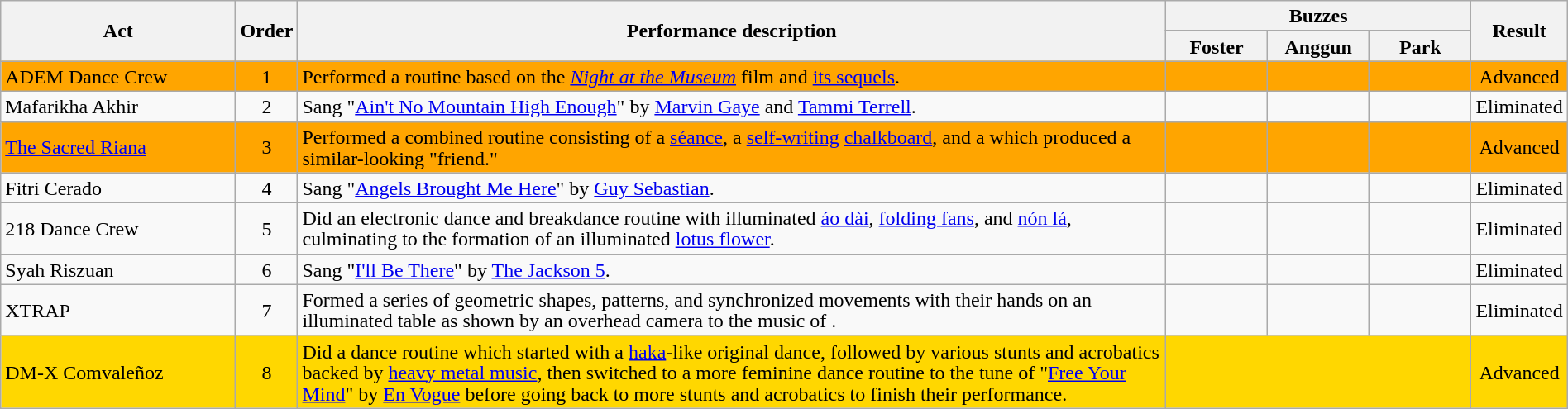<table class="wikitable" style="text-align:center; line-height:17px; width:100%;">
<tr>
<th rowspan=2 style="width:15%">Act</th>
<th rowspan=2 style="width:03%">Order</th>
<th rowspan=2>Performance description</th>
<th colspan=3>Buzzes</th>
<th rowspan=2>Result</th>
</tr>
<tr>
<th style="width:06.5%;">Foster</th>
<th style="width:06.5%;">Anggun</th>
<th style="width:06.5%;">Park</th>
</tr>
<tr bgcolor=orange>
<td align="left">ADEM Dance Crew </td>
<td>1</td>
<td align="left">Performed a routine based on the <em><a href='#'>Night at the Museum</a></em> film and <a href='#'>its sequels</a>.</td>
<td></td>
<td></td>
<td></td>
<td>Advanced</td>
</tr>
<tr>
<td align="left">Mafarikha Akhir</td>
<td>2</td>
<td align="left">Sang "<a href='#'>Ain't No Mountain High Enough</a>" by <a href='#'>Marvin Gaye</a> and <a href='#'>Tammi Terrell</a>.</td>
<td></td>
<td></td>
<td></td>
<td>Eliminated</td>
</tr>
<tr bgcolor=orange>
<td align="left"><a href='#'>The Sacred Riana</a></td>
<td>3</td>
<td align="left">Performed a combined routine consisting of a <a href='#'>séance</a>, a <a href='#'>self-writing</a> <a href='#'>chalkboard</a>, and a  which produced a similar-looking "friend."</td>
<td></td>
<td></td>
<td></td>
<td>Advanced</td>
</tr>
<tr>
<td align="left">Fitri Cerado</td>
<td>4</td>
<td align="left">Sang "<a href='#'>Angels Brought Me Here</a>" by <a href='#'>Guy Sebastian</a>.</td>
<td></td>
<td></td>
<td></td>
<td>Eliminated</td>
</tr>
<tr>
<td align="left">218 Dance Crew</td>
<td>5</td>
<td align="left">Did an electronic dance and breakdance routine with illuminated <a href='#'>áo dài</a>, <a href='#'>folding fans</a>, and <a href='#'>nón lá</a>, culminating to the formation of an illuminated <a href='#'>lotus flower</a>.</td>
<td></td>
<td></td>
<td></td>
<td>Eliminated</td>
</tr>
<tr>
<td align="left">Syah Riszuan</td>
<td>6</td>
<td align="left">Sang "<a href='#'>I'll Be There</a>" by <a href='#'>The Jackson 5</a>.</td>
<td></td>
<td></td>
<td></td>
<td>Eliminated</td>
</tr>
<tr>
<td align="left">XTRAP</td>
<td>7</td>
<td align="left">Formed a series of geometric shapes, patterns, and synchronized movements with their hands on an illuminated table as shown by an overhead camera to the music of .</td>
<td></td>
<td></td>
<td></td>
<td>Eliminated</td>
</tr>
<tr bgcolor=gold>
<td align="left">DM-X Comvaleñoz</td>
<td>8</td>
<td align="left">Did a dance routine which started with a <a href='#'>haka</a>-like original dance, followed by various stunts and acrobatics backed by <a href='#'>heavy metal music</a>, then switched to a more feminine dance routine to the tune of "<a href='#'>Free Your Mind</a>" by <a href='#'>En Vogue</a> before going back to more stunts and acrobatics to finish their performance.</td>
<td colspan="3"></td>
<td>Advanced</td>
</tr>
</table>
